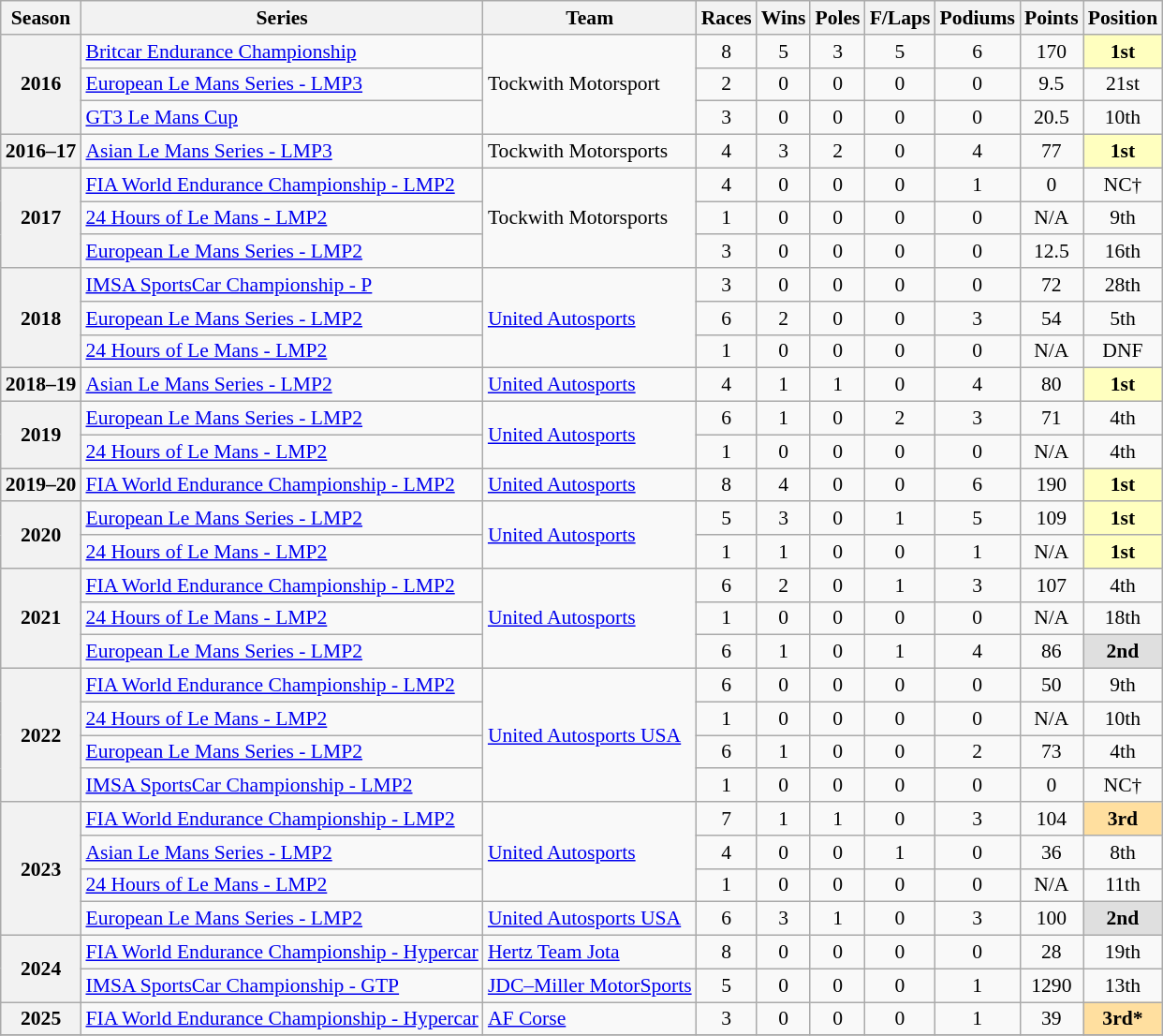<table class="wikitable" style="font-size: 90%; text-align:center">
<tr>
<th>Season</th>
<th>Series</th>
<th>Team</th>
<th>Races</th>
<th>Wins</th>
<th>Poles</th>
<th>F/Laps</th>
<th>Podiums</th>
<th>Points</th>
<th>Position</th>
</tr>
<tr>
<th rowspan="3">2016</th>
<td align=left><a href='#'>Britcar Endurance Championship</a></td>
<td rowspan="3" align="left">Tockwith Motorsport</td>
<td>8</td>
<td>5</td>
<td>3</td>
<td>5</td>
<td>6</td>
<td>170</td>
<td style="background:#FFFFBF;"><strong>1st</strong></td>
</tr>
<tr>
<td align=left><a href='#'>European Le Mans Series - LMP3</a></td>
<td>2</td>
<td>0</td>
<td>0</td>
<td>0</td>
<td>0</td>
<td>9.5</td>
<td>21st</td>
</tr>
<tr>
<td align="left"><a href='#'>GT3 Le Mans Cup</a></td>
<td>3</td>
<td>0</td>
<td>0</td>
<td>0</td>
<td>0</td>
<td>20.5</td>
<td>10th</td>
</tr>
<tr>
<th>2016–17</th>
<td align="left"><a href='#'>Asian Le Mans Series - LMP3</a></td>
<td align="left">Tockwith Motorsports</td>
<td>4</td>
<td>3</td>
<td>2</td>
<td>0</td>
<td>4</td>
<td>77</td>
<td style="background:#FFFFBF;"><strong>1st</strong></td>
</tr>
<tr>
<th rowspan="3">2017</th>
<td align="left"><a href='#'>FIA World Endurance Championship - LMP2</a></td>
<td rowspan="3" align="left">Tockwith Motorsports</td>
<td>4</td>
<td>0</td>
<td>0</td>
<td>0</td>
<td>1</td>
<td>0</td>
<td>NC†</td>
</tr>
<tr>
<td align="left"><a href='#'>24 Hours of Le Mans - LMP2</a></td>
<td>1</td>
<td>0</td>
<td>0</td>
<td>0</td>
<td>0</td>
<td>N/A</td>
<td>9th</td>
</tr>
<tr>
<td align="left"><a href='#'>European Le Mans Series - LMP2</a></td>
<td>3</td>
<td>0</td>
<td>0</td>
<td>0</td>
<td>0</td>
<td>12.5</td>
<td>16th</td>
</tr>
<tr>
<th rowspan="3">2018</th>
<td align="left"><a href='#'>IMSA SportsCar Championship - P</a></td>
<td rowspan="3" align="left"><a href='#'>United Autosports</a></td>
<td>3</td>
<td>0</td>
<td>0</td>
<td>0</td>
<td>0</td>
<td>72</td>
<td>28th</td>
</tr>
<tr>
<td align="left"><a href='#'>European Le Mans Series - LMP2</a></td>
<td>6</td>
<td>2</td>
<td>0</td>
<td>0</td>
<td>3</td>
<td>54</td>
<td>5th</td>
</tr>
<tr>
<td align="left"><a href='#'>24 Hours of Le Mans - LMP2</a></td>
<td>1</td>
<td>0</td>
<td>0</td>
<td>0</td>
<td>0</td>
<td>N/A</td>
<td>DNF</td>
</tr>
<tr>
<th>2018–19</th>
<td align="left"><a href='#'>Asian Le Mans Series - LMP2</a></td>
<td align="left"><a href='#'>United Autosports</a></td>
<td>4</td>
<td>1</td>
<td>1</td>
<td>0</td>
<td>4</td>
<td>80</td>
<td style="background:#FFFFBF;"><strong>1st</strong></td>
</tr>
<tr>
<th rowspan="2">2019</th>
<td align="left"><a href='#'>European Le Mans Series - LMP2</a></td>
<td rowspan="2" align="left"><a href='#'>United Autosports</a></td>
<td>6</td>
<td>1</td>
<td>0</td>
<td>2</td>
<td>3</td>
<td>71</td>
<td>4th</td>
</tr>
<tr>
<td align="left"><a href='#'>24 Hours of Le Mans - LMP2</a></td>
<td>1</td>
<td>0</td>
<td>0</td>
<td>0</td>
<td>0</td>
<td>N/A</td>
<td>4th</td>
</tr>
<tr>
<th>2019–20</th>
<td align="left"><a href='#'>FIA World Endurance Championship - LMP2</a></td>
<td align="left"><a href='#'>United Autosports</a></td>
<td>8</td>
<td>4</td>
<td>0</td>
<td>0</td>
<td>6</td>
<td>190</td>
<td style="background:#FFFFBF;"><strong>1st</strong></td>
</tr>
<tr>
<th rowspan="2">2020</th>
<td align="left"><a href='#'>European Le Mans Series - LMP2</a></td>
<td rowspan="2" align="left"><a href='#'>United Autosports</a></td>
<td>5</td>
<td>3</td>
<td>0</td>
<td>1</td>
<td>5</td>
<td>109</td>
<td style="background:#FFFFBF;"><strong>1st</strong></td>
</tr>
<tr>
<td align="left"><a href='#'>24 Hours of Le Mans - LMP2</a></td>
<td>1</td>
<td>1</td>
<td>0</td>
<td>0</td>
<td>1</td>
<td>N/A</td>
<td style="background:#FFFFBF;"><strong>1st</strong></td>
</tr>
<tr>
<th rowspan="3">2021</th>
<td align="left"><a href='#'>FIA World Endurance Championship - LMP2</a></td>
<td rowspan="3" align="left"><a href='#'>United Autosports</a></td>
<td>6</td>
<td>2</td>
<td>0</td>
<td>1</td>
<td>3</td>
<td>107</td>
<td>4th</td>
</tr>
<tr>
<td align="left"><a href='#'>24 Hours of Le Mans - LMP2</a></td>
<td>1</td>
<td>0</td>
<td>0</td>
<td>0</td>
<td>0</td>
<td>N/A</td>
<td>18th</td>
</tr>
<tr>
<td align=left><a href='#'>European Le Mans Series - LMP2</a></td>
<td>6</td>
<td>1</td>
<td>0</td>
<td>1</td>
<td>4</td>
<td>86</td>
<td style="background:#DFDFDF;"><strong>2nd</strong></td>
</tr>
<tr>
<th rowspan="4">2022</th>
<td align="left"><a href='#'>FIA World Endurance Championship - LMP2</a></td>
<td rowspan="4" align="left"><a href='#'>United Autosports USA</a></td>
<td>6</td>
<td>0</td>
<td>0</td>
<td>0</td>
<td>0</td>
<td>50</td>
<td>9th</td>
</tr>
<tr>
<td align="left"><a href='#'>24 Hours of Le Mans - LMP2</a></td>
<td>1</td>
<td>0</td>
<td>0</td>
<td>0</td>
<td>0</td>
<td>N/A</td>
<td>10th</td>
</tr>
<tr>
<td align=left><a href='#'>European Le Mans Series - LMP2</a></td>
<td>6</td>
<td>1</td>
<td>0</td>
<td>0</td>
<td>2</td>
<td>73</td>
<td>4th</td>
</tr>
<tr>
<td align=left><a href='#'>IMSA SportsCar Championship - LMP2</a></td>
<td>1</td>
<td>0</td>
<td>0</td>
<td>0</td>
<td>0</td>
<td>0</td>
<td>NC†</td>
</tr>
<tr>
<th rowspan="4">2023</th>
<td align=left><a href='#'>FIA World Endurance Championship - LMP2</a></td>
<td rowspan="3" align="left"><a href='#'>United Autosports</a></td>
<td>7</td>
<td>1</td>
<td>1</td>
<td>0</td>
<td>3</td>
<td>104</td>
<td style="background:#FFDF9F;"><strong>3rd</strong></td>
</tr>
<tr>
<td align=left><a href='#'>Asian Le Mans Series - LMP2</a></td>
<td>4</td>
<td>0</td>
<td>0</td>
<td>1</td>
<td>0</td>
<td>36</td>
<td>8th</td>
</tr>
<tr>
<td align=left><a href='#'>24 Hours of Le Mans - LMP2</a></td>
<td>1</td>
<td>0</td>
<td>0</td>
<td>0</td>
<td>0</td>
<td>N/A</td>
<td>11th</td>
</tr>
<tr>
<td align=left><a href='#'>European Le Mans Series - LMP2</a></td>
<td align=left><a href='#'>United Autosports USA</a></td>
<td>6</td>
<td>3</td>
<td>1</td>
<td>0</td>
<td>3</td>
<td>100</td>
<td style="background:#DFDFDF;"><strong>2nd</strong></td>
</tr>
<tr>
<th rowspan=2>2024</th>
<td align=left><a href='#'>FIA World Endurance Championship - Hypercar</a></td>
<td align=left><a href='#'>Hertz Team Jota</a></td>
<td>8</td>
<td>0</td>
<td>0</td>
<td>0</td>
<td>0</td>
<td>28</td>
<td>19th</td>
</tr>
<tr>
<td align=left><a href='#'>IMSA SportsCar Championship - GTP</a></td>
<td align=left><a href='#'>JDC–Miller MotorSports</a></td>
<td>5</td>
<td>0</td>
<td>0</td>
<td>0</td>
<td>1</td>
<td>1290</td>
<td>13th</td>
</tr>
<tr>
<th>2025</th>
<td align=left><a href='#'>FIA World Endurance Championship - Hypercar</a></td>
<td align=left><a href='#'>AF Corse</a></td>
<td>3</td>
<td>0</td>
<td>0</td>
<td>0</td>
<td>1</td>
<td>39</td>
<td style="background:#FFDF9F;"><strong>3rd*</strong></td>
</tr>
<tr>
</tr>
</table>
